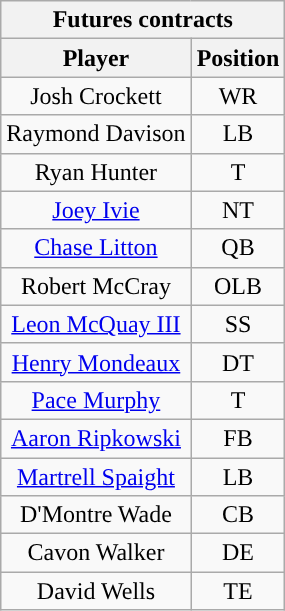<table class="wikitable" style="text-align:center">
<tr>
<th colspan=2>Futures contracts</th>
</tr>
<tr>
<th>Player</th>
<th>Position</th>
</tr>
<tr>
<td>Josh Crockett</td>
<td>WR</td>
</tr>
<tr>
<td>Raymond Davison</td>
<td>LB</td>
</tr>
<tr>
<td>Ryan Hunter</td>
<td>T</td>
</tr>
<tr>
<td><a href='#'>Joey Ivie</a></td>
<td>NT</td>
</tr>
<tr>
<td><a href='#'>Chase Litton</a></td>
<td>QB</td>
</tr>
<tr>
<td>Robert McCray</td>
<td>OLB</td>
</tr>
<tr>
<td><a href='#'>Leon McQuay III</a></td>
<td>SS</td>
</tr>
<tr>
<td><a href='#'>Henry Mondeaux</a></td>
<td>DT</td>
</tr>
<tr>
<td><a href='#'>Pace Murphy</a></td>
<td>T</td>
</tr>
<tr>
<td><a href='#'>Aaron Ripkowski</a></td>
<td>FB</td>
</tr>
<tr>
<td><a href='#'>Martrell Spaight</a></td>
<td>LB</td>
</tr>
<tr>
<td>D'Montre Wade</td>
<td>CB</td>
</tr>
<tr>
<td>Cavon Walker</td>
<td>DE</td>
</tr>
<tr>
<td>David Wells</td>
<td>TE</td>
</tr>
</table>
